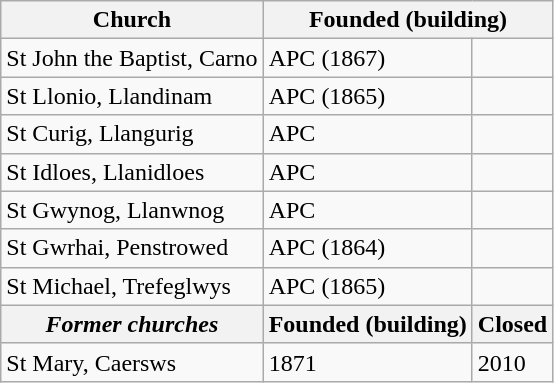<table class="wikitable">
<tr>
<th>Church</th>
<th colspan="2">Founded (building)</th>
</tr>
<tr>
<td>St John the Baptist, Carno</td>
<td>APC (1867)</td>
<td></td>
</tr>
<tr>
<td>St Llonio, Llandinam</td>
<td>APC (1865)</td>
<td></td>
</tr>
<tr>
<td>St Curig, Llangurig</td>
<td>APC</td>
<td></td>
</tr>
<tr>
<td>St Idloes, Llanidloes</td>
<td>APC</td>
<td></td>
</tr>
<tr>
<td>St Gwynog, Llanwnog</td>
<td>APC</td>
<td></td>
</tr>
<tr>
<td>St Gwrhai, Penstrowed</td>
<td>APC (1864)</td>
<td></td>
</tr>
<tr>
<td>St Michael, Trefeglwys</td>
<td>APC (1865)</td>
<td></td>
</tr>
<tr>
<th><em>Former churches</em></th>
<th>Founded (building)</th>
<th>Closed</th>
</tr>
<tr>
<td>St Mary, Caersws</td>
<td>1871</td>
<td>2010</td>
</tr>
</table>
